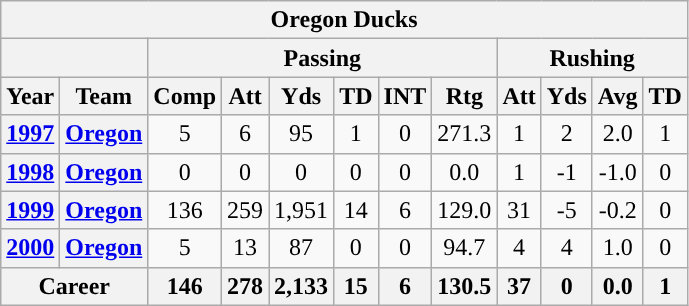<table class="wikitable" style="text-align:center;">
<tr>
<th colspan="12">Oregon Ducks</th>
</tr>
<tr>
<th colspan="2"></th>
<th colspan="6">Passing</th>
<th colspan="4">Rushing</th>
</tr>
<tr>
<th>Year</th>
<th>Team</th>
<th>Comp</th>
<th>Att</th>
<th>Yds</th>
<th>TD</th>
<th>INT</th>
<th>Rtg</th>
<th>Att</th>
<th>Yds</th>
<th>Avg</th>
<th>TD</th>
</tr>
<tr>
<th><a href='#'>1997</a></th>
<th><a href='#'>Oregon</a></th>
<td>5</td>
<td>6</td>
<td>95</td>
<td>1</td>
<td>0</td>
<td>271.3</td>
<td>1</td>
<td>2</td>
<td>2.0</td>
<td>1</td>
</tr>
<tr>
<th><a href='#'>1998</a></th>
<th><a href='#'>Oregon</a></th>
<td>0</td>
<td>0</td>
<td>0</td>
<td>0</td>
<td>0</td>
<td>0.0</td>
<td>1</td>
<td>-1</td>
<td>-1.0</td>
<td>0</td>
</tr>
<tr>
<th><a href='#'>1999</a></th>
<th><a href='#'>Oregon</a></th>
<td>136</td>
<td>259</td>
<td>1,951</td>
<td>14</td>
<td>6</td>
<td>129.0</td>
<td>31</td>
<td>-5</td>
<td>-0.2</td>
<td>0</td>
</tr>
<tr>
<th><a href='#'>2000</a></th>
<th><a href='#'>Oregon</a></th>
<td>5</td>
<td>13</td>
<td>87</td>
<td>0</td>
<td>0</td>
<td>94.7</td>
<td>4</td>
<td>4</td>
<td>1.0</td>
<td>0</td>
</tr>
<tr style="background:#eee;">
<th colspan=2><strong>Career</strong></th>
<th>146</th>
<th>278</th>
<th>2,133</th>
<th>15</th>
<th>6</th>
<th>130.5</th>
<th>37</th>
<th>0</th>
<th>0.0</th>
<th>1</th>
</tr>
</table>
